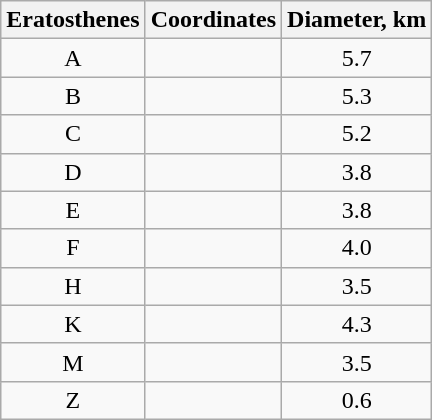<table class="wikitable sortable" style="text-align:center">
<tr>
<th>Eratosthenes</th>
<th class="unsortable">Coordinates</th>
<th>Diameter, km</th>
</tr>
<tr>
<td>A</td>
<td></td>
<td>5.7</td>
</tr>
<tr>
<td>B</td>
<td></td>
<td>5.3</td>
</tr>
<tr>
<td>C</td>
<td></td>
<td>5.2</td>
</tr>
<tr>
<td>D</td>
<td></td>
<td>3.8</td>
</tr>
<tr>
<td>E</td>
<td></td>
<td>3.8</td>
</tr>
<tr>
<td>F</td>
<td></td>
<td>4.0</td>
</tr>
<tr>
<td>H</td>
<td></td>
<td>3.5</td>
</tr>
<tr>
<td>K</td>
<td></td>
<td>4.3</td>
</tr>
<tr>
<td>M</td>
<td></td>
<td>3.5</td>
</tr>
<tr>
<td>Z</td>
<td></td>
<td>0.6</td>
</tr>
</table>
